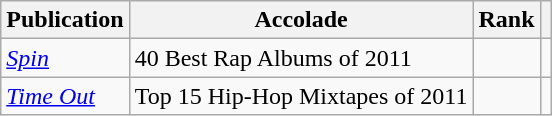<table class="wikitable sortable">
<tr>
<th>Publication</th>
<th>Accolade</th>
<th>Rank</th>
<th class="unsortable"></th>
</tr>
<tr>
<td><em><a href='#'>Spin</a></em></td>
<td>40 Best Rap Albums of 2011</td>
<td></td>
<td></td>
</tr>
<tr>
<td><em><a href='#'>Time Out</a></em></td>
<td>Top 15 Hip-Hop Mixtapes of 2011</td>
<td></td>
<td></td>
</tr>
</table>
